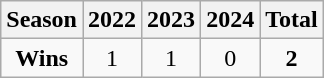<table class="wikitable">
<tr>
<th><strong>Season</strong></th>
<th>2022</th>
<th>2023</th>
<th>2024</th>
<th><strong>Total</strong></th>
</tr>
<tr align=center>
<td><strong>Wins</strong></td>
<td>1</td>
<td>1</td>
<td>0</td>
<td><strong>2</strong></td>
</tr>
</table>
